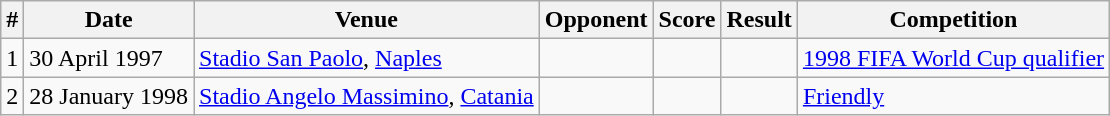<table class="wikitable">
<tr>
<th>#</th>
<th>Date</th>
<th>Venue</th>
<th>Opponent</th>
<th>Score</th>
<th>Result</th>
<th>Competition</th>
</tr>
<tr>
<td>1</td>
<td>30 April 1997</td>
<td><a href='#'>Stadio San Paolo</a>, <a href='#'>Naples</a></td>
<td></td>
<td></td>
<td></td>
<td><a href='#'>1998 FIFA World Cup qualifier</a></td>
</tr>
<tr>
<td>2</td>
<td>28 January 1998</td>
<td><a href='#'>Stadio Angelo Massimino</a>, <a href='#'>Catania</a></td>
<td></td>
<td></td>
<td></td>
<td><a href='#'>Friendly</a></td>
</tr>
</table>
